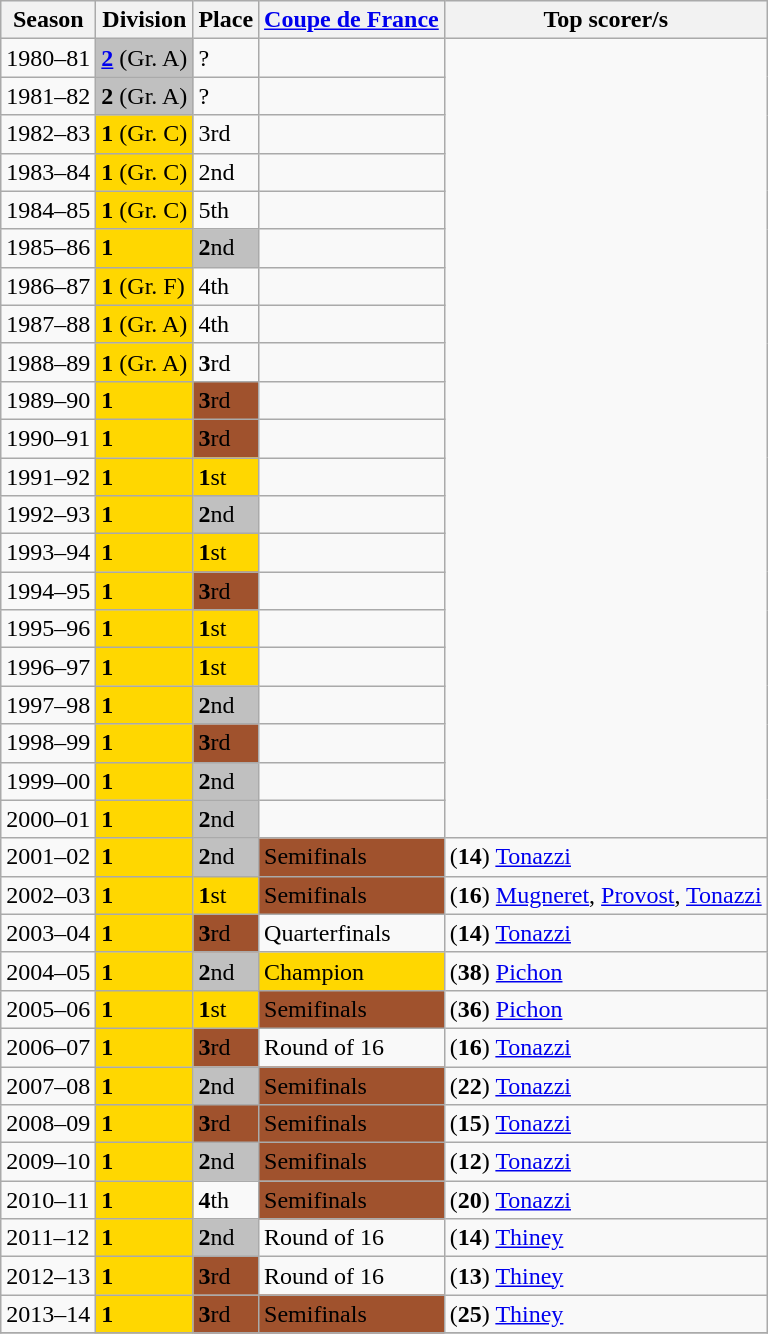<table class="wikitable">
<tr style="background:#f0f6fa;">
<th><strong>Season</strong></th>
<th><strong>Division</strong></th>
<th><strong>Place</strong></th>
<th><strong><a href='#'>Coupe de France</a></strong></th>
<th><strong>Top scorer/s</strong></th>
</tr>
<tr>
<td>1980–81</td>
<td bgcolor=silver><strong><a href='#'>2</a></strong> (Gr. A)</td>
<td>?</td>
<td></td>
</tr>
<tr>
<td>1981–82</td>
<td bgcolor=silver><strong>2</strong> (Gr. A)</td>
<td>?</td>
<td></td>
</tr>
<tr>
<td>1982–83</td>
<td bgcolor=gold><strong>1</strong> (Gr. C)</td>
<td>3rd</td>
<td></td>
</tr>
<tr>
<td>1983–84</td>
<td bgcolor=gold><strong>1</strong> (Gr. C)</td>
<td>2nd</td>
<td></td>
</tr>
<tr>
<td>1984–85</td>
<td bgcolor=gold><strong>1</strong> (Gr. C)</td>
<td>5th</td>
<td></td>
</tr>
<tr>
<td>1985–86</td>
<td bgcolor=gold><strong>1</strong></td>
<td bgcolor=silver><strong>2</strong>nd</td>
<td></td>
</tr>
<tr>
<td>1986–87</td>
<td bgcolor=gold><strong>1</strong> (Gr. F)</td>
<td>4th</td>
<td></td>
</tr>
<tr>
<td>1987–88</td>
<td bgcolor=gold><strong>1</strong> (Gr. A)</td>
<td>4th</td>
<td></td>
</tr>
<tr>
<td>1988–89</td>
<td bgcolor=gold><strong>1</strong> (Gr. A)</td>
<td><strong>3</strong>rd</td>
<td></td>
</tr>
<tr>
<td>1989–90</td>
<td bgcolor=gold><strong>1</strong></td>
<td bgcolor=#A0522D><strong>3</strong>rd</td>
<td></td>
</tr>
<tr>
<td>1990–91</td>
<td bgcolor=gold><strong>1</strong></td>
<td bgcolor=#A0522D><strong>3</strong>rd</td>
<td></td>
</tr>
<tr>
<td>1991–92</td>
<td bgcolor=gold><strong>1</strong></td>
<td bgcolor=gold><strong>1</strong>st</td>
<td></td>
</tr>
<tr>
<td>1992–93</td>
<td bgcolor=gold><strong>1</strong></td>
<td bgcolor=silver><strong>2</strong>nd</td>
<td></td>
</tr>
<tr>
<td>1993–94</td>
<td bgcolor=gold><strong>1</strong></td>
<td bgcolor=gold><strong>1</strong>st</td>
<td></td>
</tr>
<tr>
<td>1994–95</td>
<td bgcolor=gold><strong>1</strong></td>
<td bgcolor=#A0522D><strong>3</strong>rd</td>
<td></td>
</tr>
<tr>
<td>1995–96</td>
<td bgcolor=gold><strong>1</strong></td>
<td bgcolor=gold><strong>1</strong>st</td>
<td></td>
</tr>
<tr>
<td>1996–97</td>
<td bgcolor=gold><strong>1</strong></td>
<td bgcolor=gold><strong>1</strong>st</td>
<td></td>
</tr>
<tr>
<td>1997–98</td>
<td bgcolor=gold><strong>1</strong></td>
<td bgcolor=silver><strong>2</strong>nd</td>
<td></td>
</tr>
<tr>
<td>1998–99</td>
<td bgcolor=gold><strong>1</strong></td>
<td bgcolor=#A0522D><strong>3</strong>rd</td>
<td></td>
</tr>
<tr>
<td>1999–00</td>
<td bgcolor=gold><strong>1</strong></td>
<td bgcolor=silver><strong>2</strong>nd</td>
<td></td>
</tr>
<tr>
<td>2000–01</td>
<td bgcolor=gold><strong>1</strong></td>
<td bgcolor=silver><strong>2</strong>nd</td>
<td></td>
</tr>
<tr>
<td>2001–02</td>
<td bgcolor=gold><strong>1</strong></td>
<td bgcolor=silver><strong>2</strong>nd</td>
<td bgcolor=#A0522D>Semifinals</td>
<td>(<strong>14</strong>) <a href='#'>Tonazzi</a></td>
</tr>
<tr>
<td>2002–03</td>
<td bgcolor=gold><strong>1</strong></td>
<td bgcolor=gold><strong>1</strong>st</td>
<td bgcolor=#A0522D>Semifinals</td>
<td>(<strong>16</strong>) <a href='#'>Mugneret</a>, <a href='#'>Provost</a>, <a href='#'>Tonazzi</a></td>
</tr>
<tr>
<td>2003–04</td>
<td bgcolor=gold><strong>1</strong></td>
<td bgcolor=#A0522D><strong>3</strong>rd</td>
<td>Quarterfinals</td>
<td>(<strong>14</strong>) <a href='#'>Tonazzi</a></td>
</tr>
<tr>
<td>2004–05</td>
<td bgcolor=gold><strong>1</strong></td>
<td bgcolor=silver><strong>2</strong>nd</td>
<td bgcolor=gold>Champion</td>
<td>(<strong>38</strong>) <a href='#'>Pichon</a></td>
</tr>
<tr>
<td>2005–06</td>
<td bgcolor=gold><strong>1</strong></td>
<td bgcolor=gold><strong>1</strong>st</td>
<td bgcolor=#A0522D>Semifinals</td>
<td>(<strong>36</strong>) <a href='#'>Pichon</a></td>
</tr>
<tr>
<td>2006–07</td>
<td bgcolor=gold><strong>1</strong></td>
<td bgcolor=#A0522D><strong>3</strong>rd</td>
<td>Round of 16</td>
<td>(<strong>16</strong>) <a href='#'>Tonazzi</a></td>
</tr>
<tr>
<td>2007–08</td>
<td bgcolor=gold><strong>1</strong></td>
<td bgcolor=silver><strong>2</strong>nd</td>
<td bgcolor=#A0522D>Semifinals</td>
<td>(<strong>22</strong>) <a href='#'>Tonazzi</a></td>
</tr>
<tr>
<td>2008–09</td>
<td bgcolor=gold><strong>1</strong></td>
<td bgcolor=#A0522D><strong>3</strong>rd</td>
<td bgcolor=#A0522D>Semifinals</td>
<td>(<strong>15</strong>) <a href='#'>Tonazzi</a></td>
</tr>
<tr>
<td>2009–10</td>
<td bgcolor=gold><strong>1</strong></td>
<td bgcolor=silver><strong>2</strong>nd</td>
<td bgcolor=#A0522D>Semifinals</td>
<td>(<strong>12</strong>) <a href='#'>Tonazzi</a></td>
</tr>
<tr>
<td>2010–11</td>
<td bgcolor=gold><strong>1</strong></td>
<td><strong>4</strong>th</td>
<td bgcolor=#A0522D>Semifinals</td>
<td>(<strong>20</strong>) <a href='#'>Tonazzi</a></td>
</tr>
<tr>
<td>2011–12</td>
<td bgcolor=gold><strong>1</strong></td>
<td bgcolor=silver><strong>2</strong>nd</td>
<td>Round of 16</td>
<td>(<strong>14</strong>) <a href='#'>Thiney</a></td>
</tr>
<tr>
<td>2012–13</td>
<td bgcolor=gold><strong>1</strong></td>
<td bgcolor=#A0522D><strong>3</strong>rd</td>
<td>Round of 16</td>
<td>(<strong>13</strong>) <a href='#'>Thiney</a></td>
</tr>
<tr>
<td>2013–14</td>
<td bgcolor=gold><strong>1</strong></td>
<td bgcolor=#A0522D><strong>3</strong>rd</td>
<td bgcolor=#A0522D>Semifinals</td>
<td>(<strong>25</strong>) <a href='#'>Thiney</a></td>
</tr>
<tr>
</tr>
</table>
